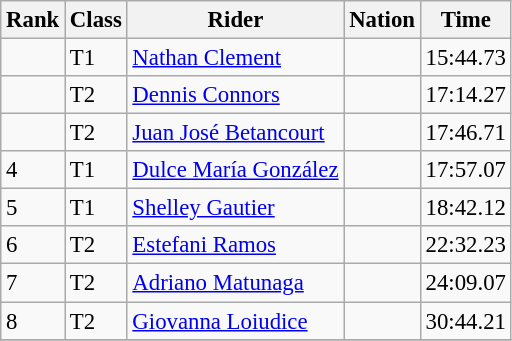<table class="wikitable sortable" style="font-size:95%" style="width:35em;" style="text-align:center">
<tr>
<th>Rank</th>
<th>Class</th>
<th>Rider</th>
<th>Nation</th>
<th>Time</th>
</tr>
<tr>
<td></td>
<td>T1</td>
<td align=left><a href='#'>Nathan Clement</a></td>
<td align=left></td>
<td>15:44.73</td>
</tr>
<tr>
<td></td>
<td>T2</td>
<td align=left><a href='#'>Dennis Connors</a></td>
<td align=left></td>
<td>17:14.27</td>
</tr>
<tr>
<td></td>
<td>T2</td>
<td align=left><a href='#'>Juan José Betancourt</a></td>
<td align=left></td>
<td>17:46.71</td>
</tr>
<tr>
<td>4</td>
<td>T1</td>
<td align=left><a href='#'>Dulce María González</a></td>
<td align=left></td>
<td>17:57.07</td>
</tr>
<tr>
<td>5</td>
<td>T1</td>
<td align=left><a href='#'>Shelley Gautier</a></td>
<td align=left></td>
<td>18:42.12</td>
</tr>
<tr>
<td>6</td>
<td>T2</td>
<td align=left><a href='#'>Estefani Ramos</a></td>
<td align=left></td>
<td>22:32.23</td>
</tr>
<tr>
<td>7</td>
<td>T2</td>
<td align=left><a href='#'>Adriano Matunaga</a></td>
<td align=left></td>
<td>24:09.07</td>
</tr>
<tr>
<td>8</td>
<td>T2</td>
<td align=left><a href='#'>Giovanna Loiudice</a></td>
<td align=left></td>
<td>30:44.21</td>
</tr>
<tr>
</tr>
</table>
